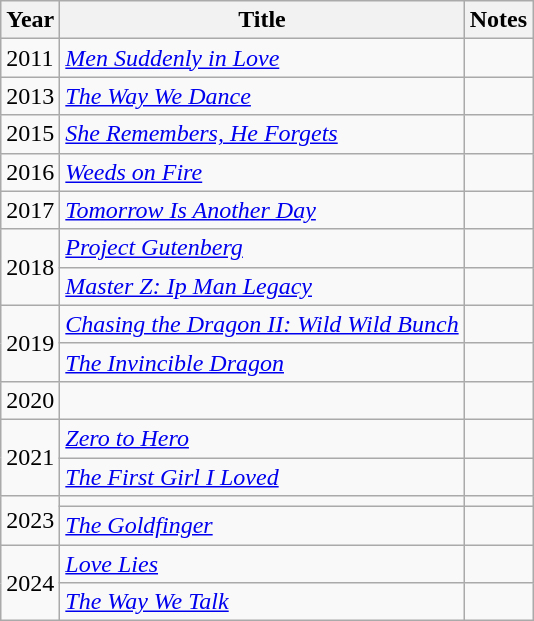<table class="wikitable">
<tr>
<th>Year</th>
<th>Title</th>
<th>Notes</th>
</tr>
<tr>
<td>2011</td>
<td><em><a href='#'>Men Suddenly in Love</a></em></td>
<td></td>
</tr>
<tr>
<td>2013</td>
<td><em><a href='#'>The Way We Dance</a></em></td>
<td></td>
</tr>
<tr>
<td>2015</td>
<td><em><a href='#'>She Remembers, He Forgets</a></em></td>
<td></td>
</tr>
<tr>
<td>2016</td>
<td><em><a href='#'>Weeds on Fire</a></em></td>
<td></td>
</tr>
<tr>
<td>2017</td>
<td><em><a href='#'>Tomorrow Is Another Day</a></em></td>
<td></td>
</tr>
<tr>
<td rowspan="2">2018</td>
<td><em><a href='#'>Project Gutenberg</a></em></td>
<td></td>
</tr>
<tr>
<td><em><a href='#'>Master Z: Ip Man Legacy</a></em></td>
<td></td>
</tr>
<tr>
<td rowspan="2">2019</td>
<td><em><a href='#'>Chasing the Dragon II: Wild Wild Bunch</a></em></td>
<td></td>
</tr>
<tr>
<td><em><a href='#'>The Invincible Dragon</a></em></td>
<td></td>
</tr>
<tr>
<td>2020</td>
<td><em></em></td>
<td></td>
</tr>
<tr>
<td rowspan="2">2021</td>
<td><em><a href='#'>Zero to Hero</a></em></td>
<td></td>
</tr>
<tr>
<td><em><a href='#'>The First Girl I Loved</a></em></td>
<td></td>
</tr>
<tr>
<td rowspan="2">2023</td>
<td><em></em></td>
<td></td>
</tr>
<tr>
<td><em><a href='#'>The Goldfinger</a></em></td>
<td></td>
</tr>
<tr>
<td rowspan="2">2024</td>
<td><em><a href='#'>Love Lies</a></em></td>
<td></td>
</tr>
<tr>
<td><em><a href='#'>The Way We Talk</a></em></td>
<td></td>
</tr>
</table>
